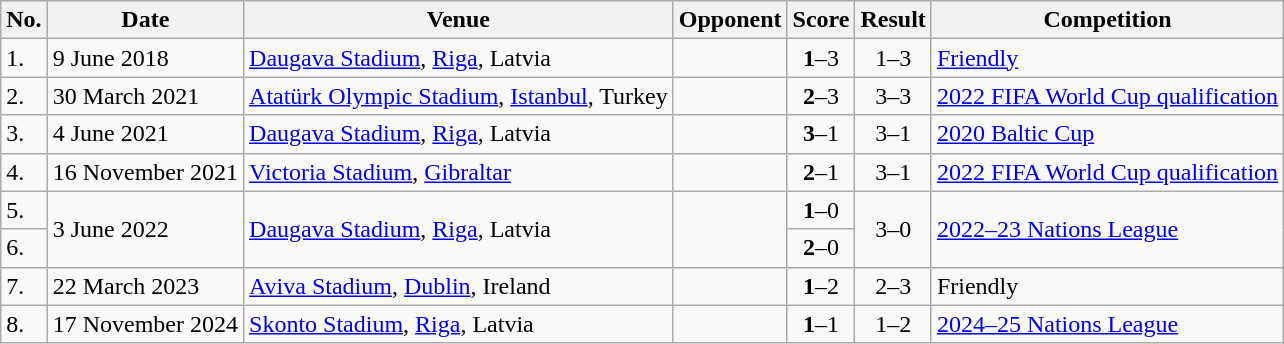<table class="wikitable">
<tr>
<th>No.</th>
<th>Date</th>
<th>Venue</th>
<th>Opponent</th>
<th>Score</th>
<th>Result</th>
<th>Competition</th>
</tr>
<tr>
<td>1.</td>
<td>9 June 2018</td>
<td><a href='#'>Daugava Stadium</a>, <a href='#'>Riga</a>, Latvia</td>
<td></td>
<td align=center><strong>1</strong>–3</td>
<td align=center>1–3</td>
<td><a href='#'>Friendly</a></td>
</tr>
<tr>
<td>2.</td>
<td>30 March 2021</td>
<td><a href='#'>Atatürk Olympic Stadium</a>, <a href='#'>Istanbul</a>, Turkey</td>
<td></td>
<td align=center><strong>2</strong>–3</td>
<td align=center>3–3</td>
<td><a href='#'>2022 FIFA World Cup qualification</a></td>
</tr>
<tr>
<td>3.</td>
<td>4 June 2021</td>
<td><a href='#'>Daugava Stadium</a>, <a href='#'>Riga</a>, Latvia</td>
<td></td>
<td align=center><strong>3</strong>–1</td>
<td align=center>3–1</td>
<td><a href='#'>2020 Baltic Cup</a></td>
</tr>
<tr>
<td>4.</td>
<td>16 November 2021</td>
<td><a href='#'>Victoria Stadium</a>, <a href='#'>Gibraltar</a></td>
<td></td>
<td align=center><strong>2</strong>–1</td>
<td align=center>3–1</td>
<td><a href='#'>2022 FIFA World Cup qualification</a></td>
</tr>
<tr>
<td>5.</td>
<td rowspan="2">3 June 2022</td>
<td rowspan="2"><a href='#'>Daugava Stadium</a>, <a href='#'>Riga</a>, Latvia</td>
<td rowspan="2"></td>
<td align="center"><strong>1</strong>–0</td>
<td rowspan="2" align="center">3–0</td>
<td rowspan="2"><a href='#'>2022–23 Nations League</a></td>
</tr>
<tr>
<td>6.</td>
<td align="center"><strong>2</strong>–0</td>
</tr>
<tr>
<td>7.</td>
<td>22 March 2023</td>
<td><a href='#'>Aviva Stadium</a>, <a href='#'>Dublin</a>, Ireland</td>
<td></td>
<td align=center><strong>1</strong>–2</td>
<td align=center>2–3</td>
<td>Friendly</td>
</tr>
<tr>
<td>8.</td>
<td>17 November 2024</td>
<td><a href='#'>Skonto Stadium</a>, <a href='#'>Riga</a>, Latvia</td>
<td></td>
<td align=center><strong>1</strong>–1</td>
<td align=center>1–2</td>
<td><a href='#'>2024–25 Nations League</a></td>
</tr>
</table>
